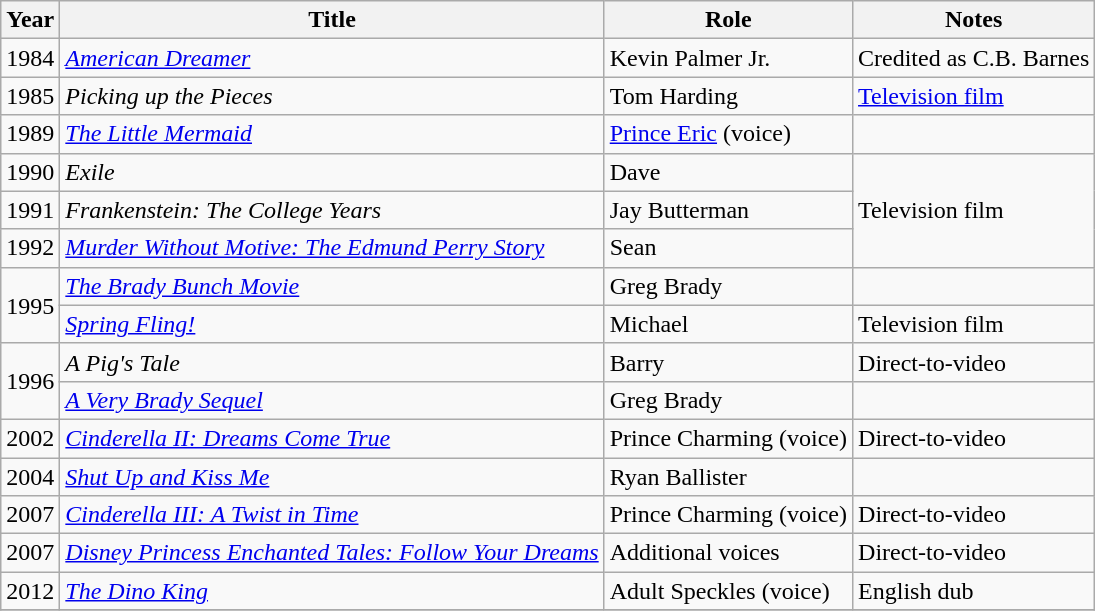<table class="wikitable sortable">
<tr>
<th>Year</th>
<th>Title</th>
<th>Role</th>
<th class="unsortable">Notes</th>
</tr>
<tr>
<td>1984</td>
<td><em><a href='#'>American Dreamer</a></em></td>
<td>Kevin Palmer Jr.</td>
<td>Credited as C.B. Barnes</td>
</tr>
<tr>
<td>1985</td>
<td><em>Picking up the Pieces</em></td>
<td>Tom Harding</td>
<td><a href='#'>Television film</a></td>
</tr>
<tr>
<td>1989</td>
<td><em><a href='#'>The Little Mermaid</a></em></td>
<td><a href='#'>Prince Eric</a> (voice)</td>
<td></td>
</tr>
<tr>
<td>1990</td>
<td><em>Exile</em></td>
<td>Dave</td>
<td rowspan="3">Television film</td>
</tr>
<tr>
<td>1991</td>
<td><em>Frankenstein: The College Years</em></td>
<td>Jay Butterman</td>
</tr>
<tr>
<td>1992</td>
<td><em><a href='#'>Murder Without Motive: The Edmund Perry Story</a></em></td>
<td>Sean</td>
</tr>
<tr>
<td rowspan="2">1995</td>
<td><em><a href='#'>The Brady Bunch Movie</a></em></td>
<td>Greg Brady</td>
<td></td>
</tr>
<tr>
<td><em><a href='#'>Spring Fling!</a></em></td>
<td>Michael</td>
<td>Television film</td>
</tr>
<tr>
<td rowspan="2">1996</td>
<td><em>A Pig's Tale</em></td>
<td>Barry</td>
<td>Direct-to-video</td>
</tr>
<tr>
<td><em><a href='#'>A Very Brady Sequel</a></em></td>
<td>Greg Brady</td>
<td></td>
</tr>
<tr>
<td>2002</td>
<td><em><a href='#'>Cinderella II: Dreams Come True</a></em></td>
<td>Prince Charming (voice)</td>
<td>Direct-to-video</td>
</tr>
<tr>
<td>2004</td>
<td><em><a href='#'>Shut Up and Kiss Me</a></em></td>
<td>Ryan Ballister</td>
<td></td>
</tr>
<tr>
<td>2007</td>
<td><em><a href='#'>Cinderella III: A Twist in Time</a></em></td>
<td>Prince Charming (voice)</td>
<td>Direct-to-video</td>
</tr>
<tr>
<td>2007</td>
<td><em><a href='#'>Disney Princess Enchanted Tales: Follow Your Dreams</a></em></td>
<td>Additional voices</td>
<td>Direct-to-video</td>
</tr>
<tr>
<td>2012</td>
<td><em><a href='#'>The Dino King</a></em></td>
<td>Adult Speckles (voice)</td>
<td>English dub</td>
</tr>
<tr>
</tr>
</table>
